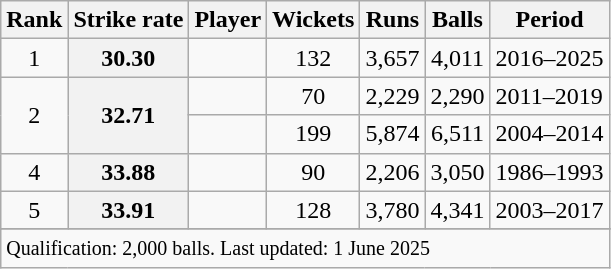<table class="wikitable plainrowheaders sortable">
<tr>
<th scope=col>Rank</th>
<th scope=col>Strike rate</th>
<th scope=col>Player</th>
<th scope=col>Wickets</th>
<th scope=col>Runs</th>
<th scope=col>Balls</th>
<th scope=col>Period</th>
</tr>
<tr>
<td align=center>1</td>
<th scope=row style=text-align:center>30.30</th>
<td></td>
<td align=center>132</td>
<td align=center>3,657</td>
<td align=center>4,011</td>
<td>2016–2025</td>
</tr>
<tr>
<td align=center rowspan=2>2</td>
<th scope=row style=text-align:center rowspan=2>32.71</th>
<td></td>
<td align=center>70</td>
<td align=center>2,229</td>
<td align=center>2,290</td>
<td>2011–2019</td>
</tr>
<tr>
<td></td>
<td align=center>199</td>
<td align=center>5,874</td>
<td align=center>6,511</td>
<td>2004–2014</td>
</tr>
<tr>
<td align=center>4</td>
<th scope=row style=text-align:center>33.88</th>
<td></td>
<td align=center>90</td>
<td align=center>2,206</td>
<td align=center>3,050</td>
<td>1986–1993</td>
</tr>
<tr>
<td align=center>5</td>
<th scope=row style=text-align:center>33.91</th>
<td></td>
<td align=center>128</td>
<td align=center>3,780</td>
<td align=center>4,341</td>
<td>2003–2017</td>
</tr>
<tr>
</tr>
<tr class=sortbottom>
<td colspan=7><small>Qualification: 2,000 balls. Last updated: 1 June 2025</small></td>
</tr>
</table>
